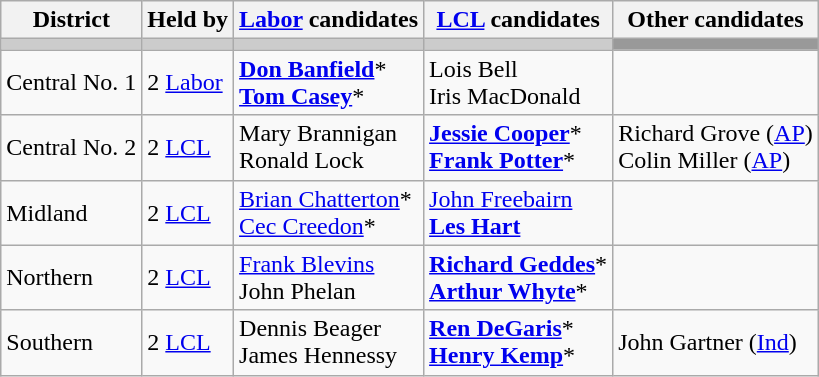<table class="wikitable">
<tr>
<th>District</th>
<th>Held by</th>
<th><a href='#'>Labor</a> candidates</th>
<th><a href='#'>LCL</a> candidates</th>
<th>Other candidates</th>
</tr>
<tr bgcolor="#cccccc">
<td></td>
<td></td>
<td></td>
<td></td>
<td bgcolor=#999999></td>
</tr>
<tr>
<td>Central No. 1</td>
<td>2 <a href='#'>Labor</a></td>
<td><strong><a href='#'>Don Banfield</a></strong>* <br> <strong><a href='#'>Tom Casey</a></strong>*</td>
<td>Lois Bell <br> Iris MacDonald</td>
<td></td>
</tr>
<tr>
<td>Central No. 2</td>
<td>2 <a href='#'>LCL</a></td>
<td>Mary Brannigan <br> Ronald Lock</td>
<td><strong><a href='#'>Jessie Cooper</a></strong>* <br> <strong><a href='#'>Frank Potter</a></strong>*</td>
<td>Richard Grove (<a href='#'>AP</a>) <br> Colin Miller (<a href='#'>AP</a>)</td>
</tr>
<tr>
<td>Midland</td>
<td>2 <a href='#'>LCL</a></td>
<td><a href='#'>Brian Chatterton</a>* <br> <a href='#'>Cec Creedon</a>*</td>
<td><a href='#'>John Freebairn</a> <br> <strong><a href='#'>Les Hart</a></strong></td>
<td></td>
</tr>
<tr>
<td>Northern</td>
<td>2 <a href='#'>LCL</a></td>
<td><a href='#'>Frank Blevins</a> <br> John Phelan</td>
<td><strong><a href='#'>Richard Geddes</a></strong>* <br> <strong><a href='#'>Arthur Whyte</a></strong>*</td>
<td></td>
</tr>
<tr>
<td>Southern</td>
<td>2 <a href='#'>LCL</a></td>
<td>Dennis Beager <br> James Hennessy</td>
<td><strong><a href='#'>Ren DeGaris</a></strong>* <br> <strong><a href='#'>Henry Kemp</a></strong>*</td>
<td>John Gartner (<a href='#'>Ind</a>)</td>
</tr>
</table>
